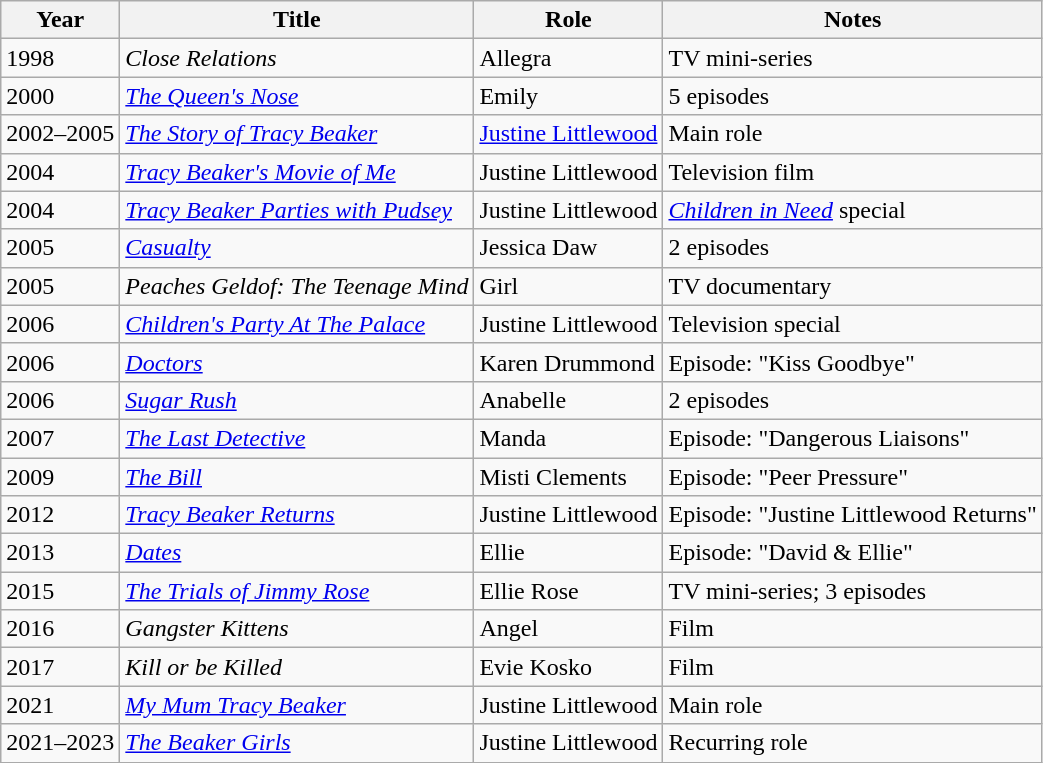<table class="wikitable sortable">
<tr>
<th>Year</th>
<th>Title</th>
<th>Role</th>
<th>Notes</th>
</tr>
<tr>
<td>1998</td>
<td><em>Close Relations</em></td>
<td>Allegra</td>
<td>TV mini-series</td>
</tr>
<tr>
<td>2000</td>
<td><em><a href='#'>The Queen's Nose</a></em></td>
<td>Emily</td>
<td>5 episodes</td>
</tr>
<tr>
<td>2002–2005</td>
<td><em><a href='#'>The Story of Tracy Beaker</a></em></td>
<td><a href='#'>Justine Littlewood</a></td>
<td>Main role</td>
</tr>
<tr>
<td>2004</td>
<td><em><a href='#'>Tracy Beaker's Movie of Me</a></em></td>
<td>Justine Littlewood</td>
<td>Television film</td>
</tr>
<tr>
<td>2004</td>
<td><em><a href='#'>Tracy Beaker Parties with Pudsey</a></em></td>
<td>Justine Littlewood</td>
<td><em><a href='#'>Children in Need</a></em> special</td>
</tr>
<tr>
<td>2005</td>
<td><em><a href='#'>Casualty</a></em></td>
<td>Jessica Daw</td>
<td>2 episodes</td>
</tr>
<tr>
<td>2005</td>
<td><em>Peaches Geldof: The Teenage Mind</em></td>
<td>Girl</td>
<td>TV documentary</td>
</tr>
<tr>
<td>2006</td>
<td><em><a href='#'>Children's Party At The Palace</a></em></td>
<td>Justine Littlewood</td>
<td>Television special</td>
</tr>
<tr>
<td>2006</td>
<td><em><a href='#'>Doctors</a></em></td>
<td>Karen Drummond</td>
<td>Episode: "Kiss Goodbye"</td>
</tr>
<tr>
<td>2006</td>
<td><em><a href='#'>Sugar Rush</a></em></td>
<td>Anabelle</td>
<td>2 episodes</td>
</tr>
<tr>
<td>2007</td>
<td><em><a href='#'>The Last Detective</a></em></td>
<td>Manda</td>
<td>Episode: "Dangerous Liaisons"</td>
</tr>
<tr>
<td>2009</td>
<td><em><a href='#'>The Bill</a></em></td>
<td>Misti Clements</td>
<td>Episode: "Peer Pressure"</td>
</tr>
<tr>
<td>2012</td>
<td><em><a href='#'>Tracy Beaker Returns</a></em></td>
<td>Justine Littlewood</td>
<td>Episode: "Justine Littlewood Returns"</td>
</tr>
<tr>
<td>2013</td>
<td><em><a href='#'>Dates</a></em></td>
<td>Ellie</td>
<td>Episode: "David & Ellie"</td>
</tr>
<tr>
<td>2015</td>
<td><em><a href='#'>The Trials of Jimmy Rose</a></em></td>
<td>Ellie Rose</td>
<td>TV mini-series; 3 episodes</td>
</tr>
<tr>
<td>2016</td>
<td><em>Gangster Kittens</em></td>
<td>Angel</td>
<td>Film</td>
</tr>
<tr>
<td>2017</td>
<td><em>Kill or be Killed</em></td>
<td>Evie Kosko</td>
<td>Film</td>
</tr>
<tr>
<td>2021</td>
<td><em><a href='#'>My Mum Tracy Beaker</a></em></td>
<td>Justine Littlewood</td>
<td>Main role</td>
</tr>
<tr>
<td>2021–2023</td>
<td><em><a href='#'>The Beaker Girls</a></em></td>
<td>Justine Littlewood</td>
<td>Recurring role</td>
</tr>
</table>
